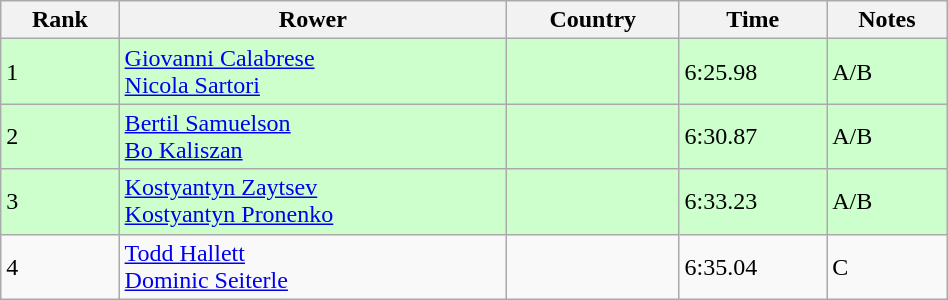<table class="wikitable sortable" width=50%>
<tr>
<th>Rank</th>
<th>Rower</th>
<th>Country</th>
<th>Time</th>
<th>Notes</th>
</tr>
<tr bgcolor=ccffcc>
<td>1</td>
<td><a href='#'>Giovanni Calabrese</a> <br> <a href='#'>Nicola Sartori</a></td>
<td></td>
<td>6:25.98</td>
<td>A/B</td>
</tr>
<tr bgcolor=ccffcc>
<td>2</td>
<td><a href='#'>Bertil Samuelson</a> <br> <a href='#'>Bo Kaliszan</a></td>
<td></td>
<td>6:30.87</td>
<td>A/B</td>
</tr>
<tr bgcolor=ccffcc>
<td>3</td>
<td><a href='#'>Kostyantyn Zaytsev</a> <br><a href='#'>Kostyantyn Pronenko</a></td>
<td></td>
<td>6:33.23</td>
<td>A/B</td>
</tr>
<tr>
<td>4</td>
<td><a href='#'>Todd Hallett</a> <br> <a href='#'>Dominic Seiterle</a></td>
<td></td>
<td>6:35.04</td>
<td>C</td>
</tr>
</table>
